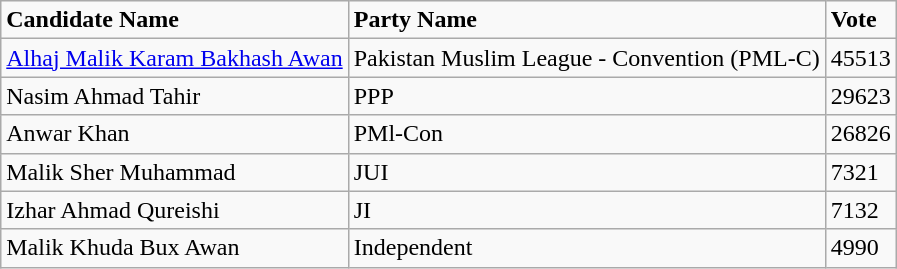<table class="wikitable sortable">
<tr>
<td><strong>Candidate Name</strong></td>
<td><strong>Party Name</strong></td>
<td><strong>Vote</strong></td>
</tr>
<tr>
<td><a href='#'>Alhaj Malik Karam Bakhash Awan</a></td>
<td>Pakistan Muslim League - Convention (PML-C)</td>
<td>45513</td>
</tr>
<tr>
<td>Nasim Ahmad Tahir</td>
<td>PPP</td>
<td>29623</td>
</tr>
<tr>
<td>Anwar Khan</td>
<td>PMl-Con</td>
<td>26826</td>
</tr>
<tr>
<td>Malik Sher Muhammad</td>
<td>JUI</td>
<td>7321</td>
</tr>
<tr>
<td>Izhar Ahmad Qureishi</td>
<td>JI</td>
<td>7132</td>
</tr>
<tr>
<td>Malik Khuda Bux Awan</td>
<td>Independent</td>
<td>4990</td>
</tr>
</table>
